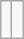<table class="wikitable">
<tr>
<td></td>
<td><br></td>
</tr>
</table>
